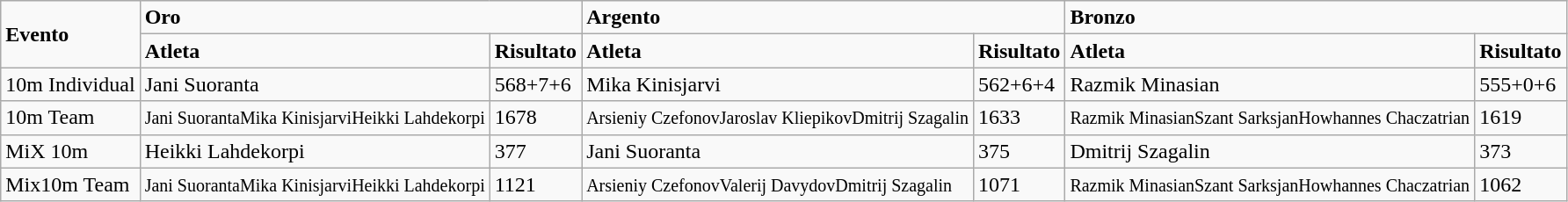<table class="wikitable">
<tr>
<td rowspan="2"><strong>Evento</strong></td>
<td colspan="2"><strong>Oro</strong></td>
<td colspan="2"><strong>Argento</strong></td>
<td colspan="2"><strong>Bronzo</strong></td>
</tr>
<tr>
<td><strong>Atleta</strong></td>
<td><strong>Risultato</strong></td>
<td><strong>Atleta</strong></td>
<td><strong>Risultato</strong></td>
<td><strong>Atleta</strong></td>
<td><strong>Risultato</strong></td>
</tr>
<tr>
<td>10m Individual</td>
<td> Jani Suoranta</td>
<td>568+7+6</td>
<td> Mika Kinisjarvi</td>
<td>562+6+4</td>
<td> Razmik Minasian</td>
<td>555+0+6</td>
</tr>
<tr>
<td>10m Team</td>
<td><small>Jani Suoranta</small><small>Mika Kinisjarvi</small><small>Heikki Lahdekorpi</small></td>
<td>1678</td>
<td><small>Arsieniy Czefonov</small><small>Jaroslav Kliepikov</small><small>Dmitrij Szagalin</small></td>
<td>1633</td>
<td><small>Razmik Minasian</small><small>Szant Sarksjan</small><small>Howhannes Chaczatrian</small></td>
<td>1619</td>
</tr>
<tr>
<td>MiX 10m</td>
<td> Heikki Lahdekorpi</td>
<td>377</td>
<td> Jani Suoranta</td>
<td>375</td>
<td> Dmitrij Szagalin</td>
<td>373</td>
</tr>
<tr>
<td>Mix10m Team</td>
<td><small>Jani Suoranta</small><small>Mika Kinisjarvi</small><small>Heikki Lahdekorpi</small></td>
<td>1121</td>
<td><small>Arsieniy Czefonov</small><small>Valerij Davydov</small><small>Dmitrij Szagalin</small></td>
<td>1071</td>
<td><small>Razmik Minasian</small><small>Szant Sarksjan</small><small>Howhannes Chaczatrian</small></td>
<td>1062</td>
</tr>
</table>
